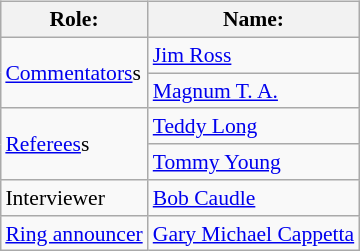<table class=wikitable style="font-size:90%; margin: 0.5em 0 0.5em 1em; float: right; clear: right;">
<tr>
<th>Role:</th>
<th>Name:</th>
</tr>
<tr>
<td rowspan=2><a href='#'>Commentators</a>s</td>
<td><a href='#'>Jim Ross</a></td>
</tr>
<tr>
<td><a href='#'>Magnum T. A.</a></td>
</tr>
<tr>
<td rowspan=2><a href='#'>Referees</a>s</td>
<td><a href='#'>Teddy Long</a></td>
</tr>
<tr>
<td><a href='#'>Tommy Young</a></td>
</tr>
<tr>
<td rowspan=1>Interviewer</td>
<td><a href='#'>Bob Caudle</a></td>
</tr>
<tr>
<td rowspan=1><a href='#'>Ring announcer</a></td>
<td><a href='#'>Gary Michael Cappetta</a></td>
</tr>
</table>
